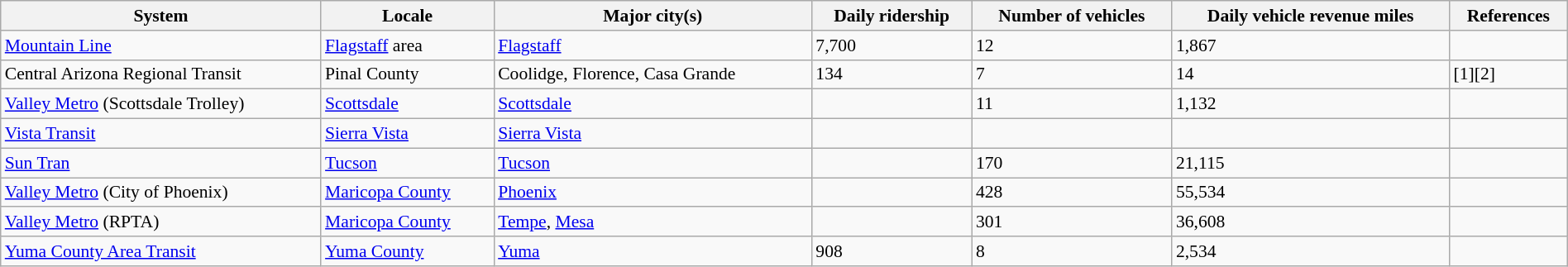<table class="wikitable sortable" style="font-size: 90%; width: 100%">
<tr>
<th>System</th>
<th>Locale</th>
<th>Major city(s)</th>
<th>Daily ridership</th>
<th>Number of vehicles</th>
<th>Daily vehicle revenue miles</th>
<th>References</th>
</tr>
<tr>
<td><a href='#'>Mountain Line</a></td>
<td><a href='#'>Flagstaff</a> area</td>
<td><a href='#'>Flagstaff</a></td>
<td>7,700</td>
<td>12</td>
<td>1,867</td>
<td></td>
</tr>
<tr>
<td>Central Arizona Regional Transit</td>
<td>Pinal County</td>
<td>Coolidge, Florence, Casa Grande</td>
<td>134</td>
<td>7</td>
<td>14</td>
<td>[1][2]</td>
</tr>
<tr>
<td><a href='#'>Valley Metro</a> (Scottsdale Trolley)</td>
<td><a href='#'>Scottsdale</a></td>
<td><a href='#'>Scottsdale</a></td>
<td></td>
<td>11</td>
<td>1,132</td>
<td></td>
</tr>
<tr>
<td><a href='#'>Vista Transit</a></td>
<td><a href='#'>Sierra Vista</a></td>
<td><a href='#'>Sierra Vista</a></td>
<td></td>
<td></td>
<td></td>
<td></td>
</tr>
<tr>
<td><a href='#'>Sun Tran</a></td>
<td><a href='#'>Tucson</a></td>
<td><a href='#'>Tucson</a></td>
<td></td>
<td>170</td>
<td>21,115</td>
<td></td>
</tr>
<tr>
<td><a href='#'>Valley Metro</a> (City of Phoenix)</td>
<td><a href='#'>Maricopa County</a></td>
<td><a href='#'>Phoenix</a></td>
<td></td>
<td>428</td>
<td>55,534</td>
<td></td>
</tr>
<tr>
<td><a href='#'>Valley Metro</a> (RPTA)</td>
<td><a href='#'>Maricopa County</a></td>
<td><a href='#'>Tempe</a>, <a href='#'>Mesa</a></td>
<td></td>
<td>301</td>
<td>36,608</td>
<td></td>
</tr>
<tr>
<td><a href='#'>Yuma County Area Transit</a></td>
<td><a href='#'>Yuma County</a></td>
<td><a href='#'>Yuma</a></td>
<td>908</td>
<td>8</td>
<td>2,534</td>
<td></td>
</tr>
</table>
